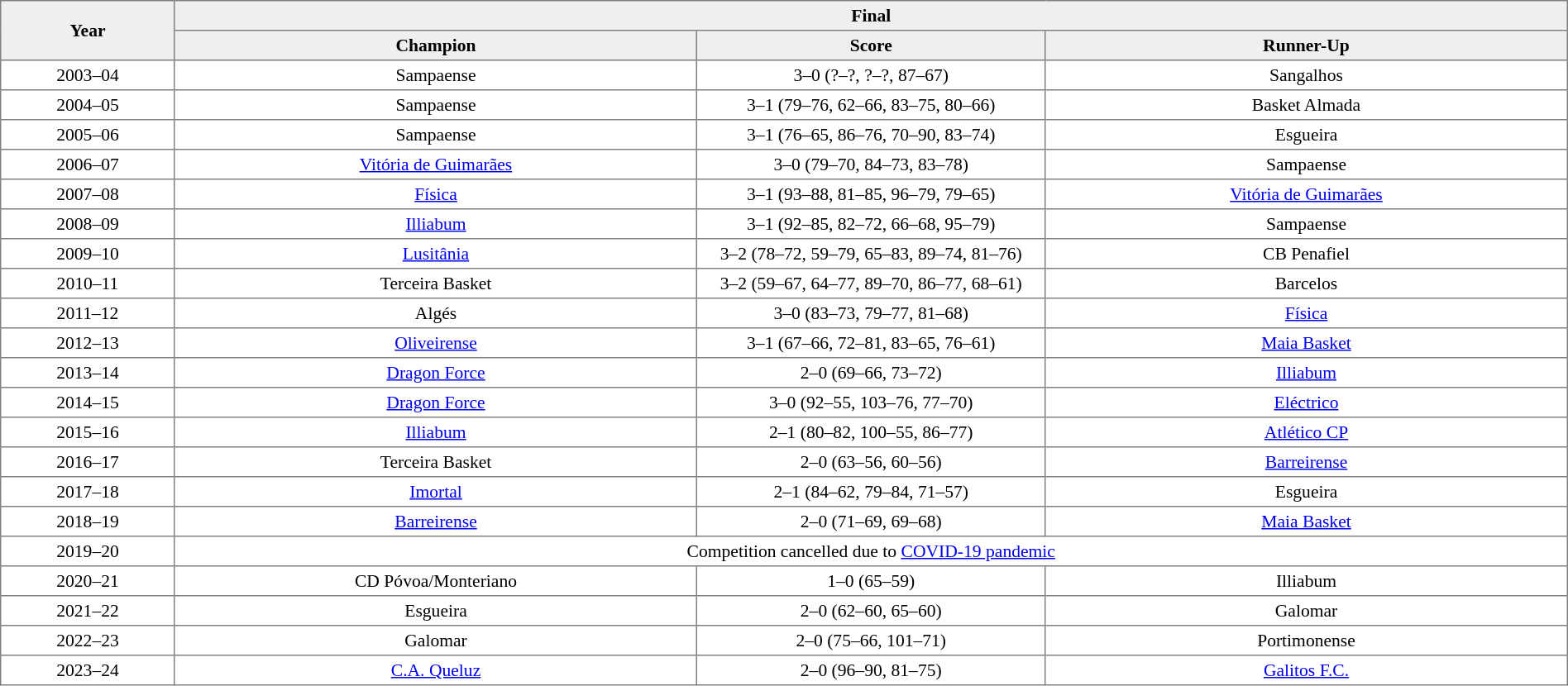<table border=1 style="border-collapse:collapse; font-size:90%;" cellpadding=3 cellspacing=0 width=100%>
<tr bgcolor=#EFEFEF>
<th rowspan=2 width=5%>Year</th>
<th colspan=3>Final</th>
</tr>
<tr bgcolor=#EFEFEF>
<th width=15%>Champion</th>
<th width=10%>Score</th>
<th width=15%>Runner-Up</th>
</tr>
<tr align=center>
<td>2003–04</td>
<td>Sampaense</td>
<td>3–0 (?–?, ?–?, 87–67)</td>
<td>Sangalhos</td>
</tr>
<tr align=center>
<td>2004–05</td>
<td>Sampaense</td>
<td>3–1 (79–76, 62–66, 83–75, 80–66)</td>
<td>Basket Almada</td>
</tr>
<tr align=center>
<td>2005–06</td>
<td>Sampaense</td>
<td>3–1 (76–65, 86–76, 70–90, 83–74)</td>
<td>Esgueira</td>
</tr>
<tr align=center>
<td>2006–07</td>
<td><a href='#'>Vitória de Guimarães</a></td>
<td>3–0 (79–70, 84–73, 83–78)</td>
<td>Sampaense</td>
</tr>
<tr align=center>
<td>2007–08</td>
<td><a href='#'>Física</a></td>
<td>3–1 (93–88, 81–85, 96–79, 79–65)</td>
<td><a href='#'>Vitória de Guimarães</a></td>
</tr>
<tr align=center>
<td>2008–09</td>
<td><a href='#'>Illiabum</a></td>
<td>3–1 (92–85, 82–72, 66–68, 95–79)</td>
<td>Sampaense</td>
</tr>
<tr align=center>
<td>2009–10</td>
<td><a href='#'>Lusitânia</a></td>
<td>3–2 (78–72, 59–79, 65–83, 89–74, 81–76)</td>
<td>CB Penafiel</td>
</tr>
<tr align=center>
<td>2010–11</td>
<td>Terceira Basket</td>
<td>3–2 (59–67, 64–77, 89–70, 86–77, 68–61)</td>
<td>Barcelos</td>
</tr>
<tr align=center>
<td>2011–12</td>
<td>Algés</td>
<td>3–0 (83–73, 79–77, 81–68)</td>
<td><a href='#'>Física</a></td>
</tr>
<tr align=center>
<td>2012–13</td>
<td><a href='#'>Oliveirense</a></td>
<td>3–1 (67–66, 72–81, 83–65, 76–61)</td>
<td><a href='#'>Maia Basket</a></td>
</tr>
<tr align=center>
<td>2013–14</td>
<td><a href='#'>Dragon Force</a></td>
<td>2–0 (69–66, 73–72)</td>
<td><a href='#'>Illiabum</a></td>
</tr>
<tr align=center>
<td>2014–15</td>
<td><a href='#'>Dragon Force</a></td>
<td>3–0 (92–55, 103–76, 77–70)</td>
<td><a href='#'>Eléctrico</a></td>
</tr>
<tr align=center>
<td>2015–16</td>
<td><a href='#'>Illiabum</a></td>
<td>2–1 (80–82, 100–55, 86–77)</td>
<td><a href='#'>Atlético CP</a></td>
</tr>
<tr align=center>
<td>2016–17</td>
<td>Terceira Basket</td>
<td>2–0 (63–56, 60–56)</td>
<td><a href='#'>Barreirense</a></td>
</tr>
<tr align=center>
<td>2017–18</td>
<td><a href='#'>Imortal</a></td>
<td>2–1 (84–62, 79–84, 71–57)</td>
<td>Esgueira</td>
</tr>
<tr align=center>
<td>2018–19</td>
<td><a href='#'>Barreirense</a></td>
<td>2–0 (71–69, 69–68)</td>
<td><a href='#'>Maia Basket</a></td>
</tr>
<tr align=center>
<td>2019–20</td>
<td colspan=3>Competition cancelled due to <a href='#'>COVID-19 pandemic</a></td>
</tr>
<tr align=center>
<td>2020–21</td>
<td>CD Póvoa/Monteriano</td>
<td>1–0 (65–59)</td>
<td>Illiabum</td>
</tr>
<tr align=center>
<td>2021–22</td>
<td>Esgueira</td>
<td>2–0 (62–60, 65–60)</td>
<td>Galomar</td>
</tr>
<tr align=center>
<td>2022–23</td>
<td>Galomar</td>
<td>2–0 (75–66, 101–71)</td>
<td>Portimonense</td>
</tr>
<tr align=center>
<td>2023–24</td>
<td><a href='#'>C.A. Queluz</a></td>
<td>2–0 (96–90, 81–75)</td>
<td><a href='#'>Galitos F.C.</a></td>
</tr>
</table>
